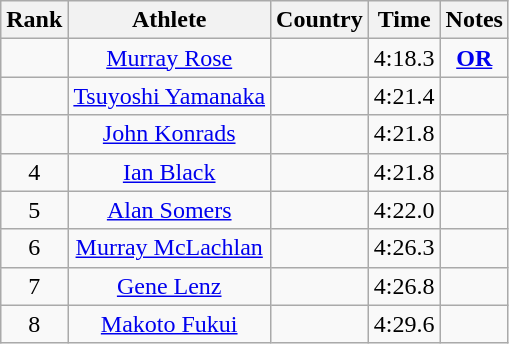<table class="wikitable sortable" style="text-align:center">
<tr>
<th>Rank</th>
<th>Athlete</th>
<th>Country</th>
<th>Time</th>
<th>Notes</th>
</tr>
<tr>
<td></td>
<td><a href='#'>Murray Rose</a></td>
<td align=left></td>
<td>4:18.3</td>
<td><strong><a href='#'>OR</a></strong></td>
</tr>
<tr>
<td></td>
<td><a href='#'>Tsuyoshi Yamanaka</a></td>
<td align=left></td>
<td>4:21.4</td>
<td><strong> </strong></td>
</tr>
<tr>
<td></td>
<td><a href='#'>John Konrads</a></td>
<td align=left></td>
<td>4:21.8</td>
<td><strong> </strong></td>
</tr>
<tr>
<td>4</td>
<td><a href='#'>Ian Black</a></td>
<td align=left></td>
<td>4:21.8</td>
<td><strong> </strong></td>
</tr>
<tr>
<td>5</td>
<td><a href='#'>Alan Somers</a></td>
<td align=left></td>
<td>4:22.0</td>
<td><strong> </strong></td>
</tr>
<tr>
<td>6</td>
<td><a href='#'>Murray McLachlan</a></td>
<td align=left></td>
<td>4:26.3</td>
<td><strong> </strong></td>
</tr>
<tr>
<td>7</td>
<td><a href='#'>Gene Lenz</a></td>
<td align=left></td>
<td>4:26.8</td>
<td><strong> </strong></td>
</tr>
<tr>
<td>8</td>
<td><a href='#'>Makoto Fukui</a></td>
<td align=left></td>
<td>4:29.6</td>
<td><strong> </strong></td>
</tr>
</table>
